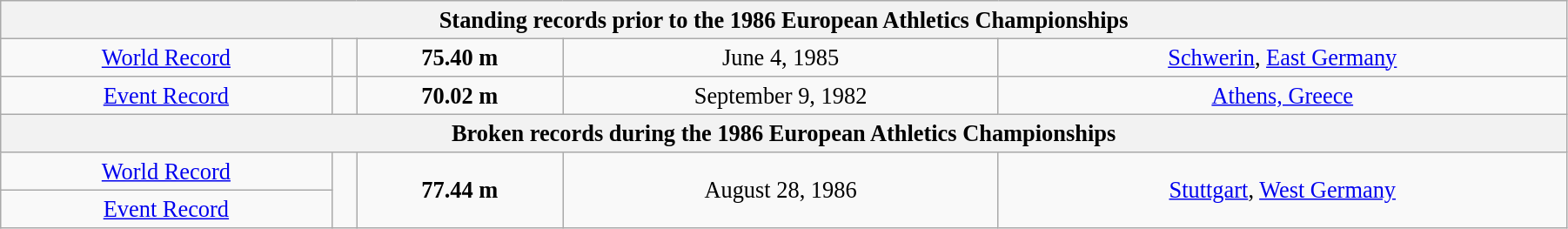<table class="wikitable" style=" text-align:center; font-size:110%;" width="95%">
<tr>
<th colspan="5">Standing records prior to the 1986 European Athletics Championships</th>
</tr>
<tr>
<td><a href='#'>World Record</a></td>
<td></td>
<td><strong>75.40 m</strong></td>
<td>June 4, 1985</td>
<td> <a href='#'>Schwerin</a>, <a href='#'>East Germany</a></td>
</tr>
<tr>
<td><a href='#'>Event Record</a></td>
<td></td>
<td><strong>70.02 m</strong></td>
<td>September 9, 1982</td>
<td> <a href='#'>Athens, Greece</a></td>
</tr>
<tr>
<th colspan="5">Broken records during the 1986 European Athletics Championships</th>
</tr>
<tr>
<td><a href='#'>World Record</a></td>
<td rowspan=2></td>
<td rowspan=2><strong>77.44 m</strong></td>
<td rowspan=2>August 28, 1986</td>
<td rowspan=2> <a href='#'>Stuttgart</a>, <a href='#'>West Germany</a></td>
</tr>
<tr>
<td><a href='#'>Event Record</a></td>
</tr>
</table>
